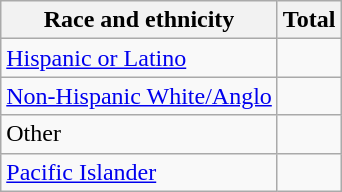<table class="wikitable floatright sortable collapsible"; text-align:right; font-size:80%;">
<tr>
<th>Race and ethnicity</th>
<th colspan="2" data-sort-type=number>Total</th>
</tr>
<tr>
<td><a href='#'>Hispanic or Latino</a></td>
<td align=right></td>
</tr>
<tr>
<td><a href='#'>Non-Hispanic White/Anglo</a></td>
<td align=right></td>
</tr>
<tr>
<td>Other</td>
<td align=right></td>
</tr>
<tr>
<td><a href='#'>Pacific Islander</a></td>
<td align=right></td>
</tr>
</table>
